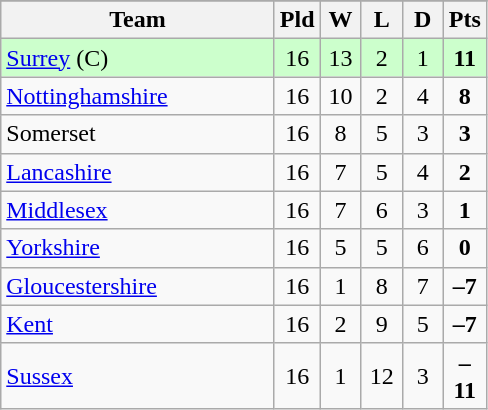<table class="wikitable" style="text-align:center;">
<tr>
</tr>
<tr>
<th width=175>Team</th>
<th width=20 abbr="Played">Pld</th>
<th width=20 abbr="Won">W</th>
<th width=20 abbr="Lost">L</th>
<th width=20 abbr="Drawn">D</th>
<th width=20 abbr="Points">Pts</th>
</tr>
<tr style="background:#ccffcc;">
<td style="text-align:left;"><a href='#'>Surrey</a> (C)</td>
<td>16</td>
<td>13</td>
<td>2</td>
<td>1</td>
<td><strong>11</strong></td>
</tr>
<tr style="background:#f9f9f9;">
<td style="text-align:left;"><a href='#'>Nottinghamshire</a></td>
<td>16</td>
<td>10</td>
<td>2</td>
<td>4</td>
<td><strong>8</strong></td>
</tr>
<tr style="background:#f9f9f9;">
<td style="text-align:left;">Somerset</td>
<td>16</td>
<td>8</td>
<td>5</td>
<td>3</td>
<td><strong>3</strong></td>
</tr>
<tr style="background:#f9f9f9;">
<td style="text-align:left;"><a href='#'>Lancashire</a></td>
<td>16</td>
<td>7</td>
<td>5</td>
<td>4</td>
<td><strong>2</strong></td>
</tr>
<tr style="background:#f9f9f9;">
<td style="text-align:left;"><a href='#'>Middlesex</a></td>
<td>16</td>
<td>7</td>
<td>6</td>
<td>3</td>
<td><strong>1</strong></td>
</tr>
<tr style="background:#f9f9f9;">
<td style="text-align:left;"><a href='#'>Yorkshire</a></td>
<td>16</td>
<td>5</td>
<td>5</td>
<td>6</td>
<td><strong>0</strong></td>
</tr>
<tr style="background:#f9f9f9;">
<td style="text-align:left;"><a href='#'>Gloucestershire</a></td>
<td>16</td>
<td>1</td>
<td>8</td>
<td>7</td>
<td><strong>–7</strong></td>
</tr>
<tr style="background:#f9f9f9;">
<td style="text-align:left;"><a href='#'>Kent</a></td>
<td>16</td>
<td>2</td>
<td>9</td>
<td>5</td>
<td><strong>–7</strong></td>
</tr>
<tr style="background:#f9f9f9;">
<td style="text-align:left;"><a href='#'>Sussex</a></td>
<td>16</td>
<td>1</td>
<td>12</td>
<td>3</td>
<td><strong>–11</strong></td>
</tr>
</table>
